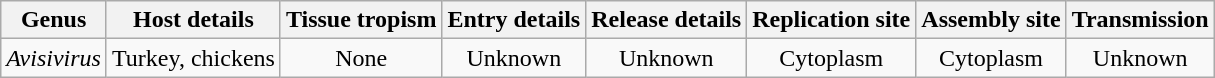<table class="wikitable sortable" style="text-align:center">
<tr>
<th>Genus</th>
<th>Host details</th>
<th>Tissue tropism</th>
<th>Entry details</th>
<th>Release details</th>
<th>Replication site</th>
<th>Assembly site</th>
<th>Transmission</th>
</tr>
<tr>
<td><em>Avisivirus</em></td>
<td>Turkey, chickens</td>
<td>None</td>
<td>Unknown</td>
<td>Unknown</td>
<td>Cytoplasm</td>
<td>Cytoplasm</td>
<td>Unknown</td>
</tr>
</table>
